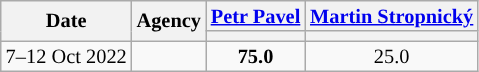<table class="wikitable" style=text-align:center;font-size:85%;line-height:14px;">
<tr>
<th rowspan="2">Date</th>
<th rowspan="2">Agency</th>
<th><a href='#'>Petr Pavel</a></th>
<th><a href='#'>Martin Stropnický</a></th>
</tr>
<tr>
<th style="background:"></th>
<th style="background:"></th>
</tr>
<tr>
<td>7–12 Oct 2022</td>
<td></td>
<td><strong>75.0</strong></td>
<td>25.0</td>
</tr>
</table>
